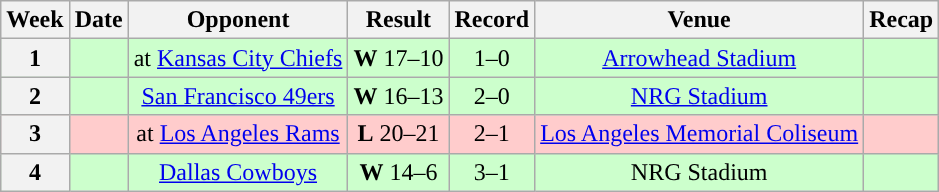<table class="wikitable" style="text-align:center">
<tr>
<th>Week</th>
<th>Date</th>
<th>Opponent</th>
<th>Result</th>
<th>Record</th>
<th>Venue</th>
<th>Recap</th>
</tr>
<tr style="background:#cfc">
<th>1</th>
<td></td>
<td>at <a href='#'>Kansas City Chiefs</a></td>
<td><strong>W</strong> 17–10</td>
<td>1–0</td>
<td><a href='#'>Arrowhead Stadium</a></td>
<td></td>
</tr>
<tr style="background:#cfc">
<th>2</th>
<td></td>
<td><a href='#'>San Francisco 49ers</a></td>
<td><strong>W</strong> 16–13</td>
<td>2–0</td>
<td><a href='#'>NRG Stadium</a></td>
<td></td>
</tr>
<tr style="background:#fcc">
<th>3</th>
<td></td>
<td>at <a href='#'>Los Angeles Rams</a></td>
<td><strong>L</strong> 20–21</td>
<td>2–1</td>
<td><a href='#'>Los Angeles Memorial Coliseum</a></td>
<td></td>
</tr>
<tr style="background:#cfc">
<th>4</th>
<td></td>
<td><a href='#'>Dallas Cowboys</a></td>
<td><strong>W</strong> 14–6</td>
<td>3–1</td>
<td>NRG Stadium</td>
<td></td>
</tr>
</table>
